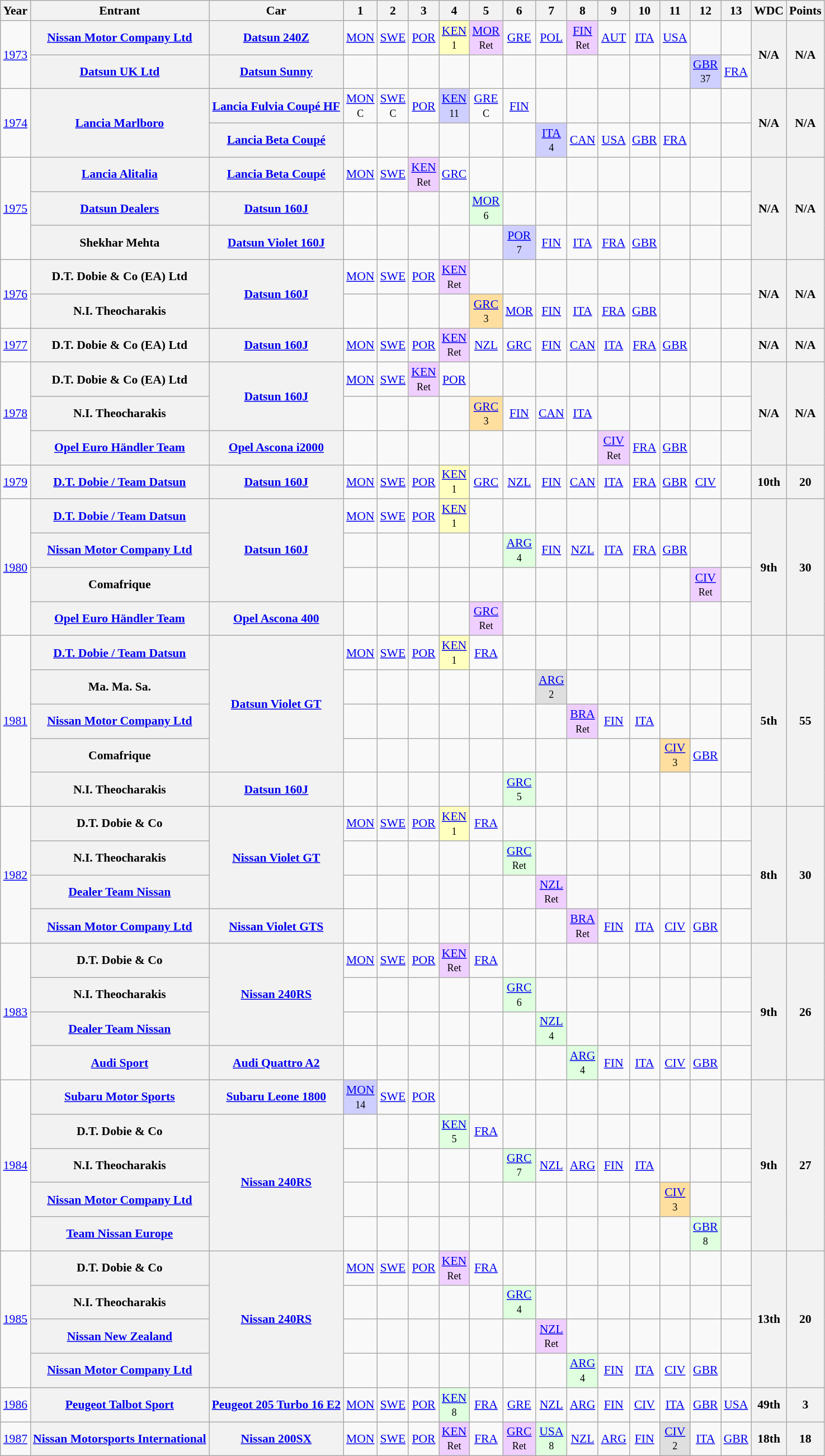<table class="wikitable" style="text-align:center; font-size:90%">
<tr>
<th>Year</th>
<th>Entrant</th>
<th>Car</th>
<th>1</th>
<th>2</th>
<th>3</th>
<th>4</th>
<th>5</th>
<th>6</th>
<th>7</th>
<th>8</th>
<th>9</th>
<th>10</th>
<th>11</th>
<th>12</th>
<th>13</th>
<th>WDC</th>
<th>Points</th>
</tr>
<tr>
<td rowspan=2><a href='#'>1973</a></td>
<th><a href='#'>Nissan Motor Company Ltd</a></th>
<th><a href='#'>Datsun 240Z</a></th>
<td><a href='#'>MON</a></td>
<td><a href='#'>SWE</a></td>
<td><a href='#'>POR</a></td>
<td style="background:#FFFFBF;"><a href='#'>KEN</a><br><small>1</small></td>
<td style="background:#EFCFFF;"><a href='#'>MOR</a><br><small>Ret</small></td>
<td><a href='#'>GRE</a></td>
<td><a href='#'>POL</a></td>
<td style="background:#EFCFFF;"><a href='#'>FIN</a><br><small>Ret</small></td>
<td><a href='#'>AUT</a></td>
<td><a href='#'>ITA</a></td>
<td><a href='#'>USA</a></td>
<td></td>
<td></td>
<th rowspan=2>N/A</th>
<th rowspan=2>N/A</th>
</tr>
<tr>
<th><a href='#'>Datsun UK Ltd</a></th>
<th><a href='#'>Datsun Sunny</a></th>
<td></td>
<td></td>
<td></td>
<td></td>
<td></td>
<td></td>
<td></td>
<td></td>
<td></td>
<td></td>
<td></td>
<td style="background:#CFCFFF;"><a href='#'>GBR</a><br><small>37</small></td>
<td><a href='#'>FRA</a></td>
</tr>
<tr>
<td rowspan=2><a href='#'>1974</a></td>
<th rowspan=2><a href='#'>Lancia Marlboro</a></th>
<th><a href='#'>Lancia Fulvia Coupé HF</a></th>
<td><a href='#'>MON</a><br><small>C</small></td>
<td><a href='#'>SWE</a><br><small>C</small></td>
<td><a href='#'>POR</a></td>
<td style="background:#CFCFFF;"><a href='#'>KEN</a><br><small>11</small></td>
<td><a href='#'>GRE</a><br><small>C</small></td>
<td><a href='#'>FIN</a></td>
<td></td>
<td></td>
<td></td>
<td></td>
<td></td>
<td></td>
<td></td>
<th rowspan=2>N/A</th>
<th rowspan=2>N/A</th>
</tr>
<tr>
<th><a href='#'>Lancia Beta Coupé</a></th>
<td></td>
<td></td>
<td></td>
<td></td>
<td></td>
<td></td>
<td style="background:#CFCFFF;"><a href='#'>ITA</a><br><small>4</small></td>
<td><a href='#'>CAN</a></td>
<td><a href='#'>USA</a></td>
<td><a href='#'>GBR</a></td>
<td><a href='#'>FRA</a></td>
<td></td>
<td></td>
</tr>
<tr>
<td rowspan=3><a href='#'>1975</a></td>
<th><a href='#'>Lancia Alitalia</a></th>
<th><a href='#'>Lancia Beta Coupé</a></th>
<td><a href='#'>MON</a></td>
<td><a href='#'>SWE</a></td>
<td style="background:#EFCFFF;"><a href='#'>KEN</a><br><small>Ret</small></td>
<td><a href='#'>GRC</a></td>
<td></td>
<td></td>
<td></td>
<td></td>
<td></td>
<td></td>
<td></td>
<td></td>
<td></td>
<th rowspan=3>N/A</th>
<th rowspan=3>N/A</th>
</tr>
<tr>
<th><a href='#'>Datsun Dealers</a></th>
<th><a href='#'>Datsun 160J</a></th>
<td></td>
<td></td>
<td></td>
<td></td>
<td style="background:#DFFFDF;"><a href='#'>MOR</a><br><small>6</small></td>
<td></td>
<td></td>
<td></td>
<td></td>
<td></td>
<td></td>
<td></td>
<td></td>
</tr>
<tr>
<th>Shekhar Mehta</th>
<th><a href='#'>Datsun Violet 160J</a></th>
<td></td>
<td></td>
<td></td>
<td></td>
<td></td>
<td style="background:#CFCFFF;"><a href='#'>POR</a><br><small>7</small></td>
<td><a href='#'>FIN</a></td>
<td><a href='#'>ITA</a></td>
<td><a href='#'>FRA</a></td>
<td><a href='#'>GBR</a></td>
<td></td>
<td></td>
<td></td>
</tr>
<tr>
<td rowspan=2><a href='#'>1976</a></td>
<th>D.T. Dobie & Co (EA) Ltd</th>
<th rowspan=2><a href='#'>Datsun 160J</a></th>
<td><a href='#'>MON</a></td>
<td><a href='#'>SWE</a></td>
<td><a href='#'>POR</a></td>
<td style="background:#EFCFFF;"><a href='#'>KEN</a><br><small>Ret</small></td>
<td></td>
<td></td>
<td></td>
<td></td>
<td></td>
<td></td>
<td></td>
<td></td>
<td></td>
<th rowspan=2>N/A</th>
<th rowspan=2>N/A</th>
</tr>
<tr>
<th>N.I. Theocharakis</th>
<td></td>
<td></td>
<td></td>
<td></td>
<td style="background:#FFDF9F;"><a href='#'>GRC</a><br><small>3</small></td>
<td><a href='#'>MOR</a></td>
<td><a href='#'>FIN</a></td>
<td><a href='#'>ITA</a></td>
<td><a href='#'>FRA</a></td>
<td><a href='#'>GBR</a></td>
<td></td>
<td></td>
<td></td>
</tr>
<tr>
<td><a href='#'>1977</a></td>
<th>D.T. Dobie & Co (EA) Ltd</th>
<th><a href='#'>Datsun 160J</a></th>
<td><a href='#'>MON</a></td>
<td><a href='#'>SWE</a></td>
<td><a href='#'>POR</a></td>
<td style="background:#EFCFFF;"><a href='#'>KEN</a><br><small>Ret</small></td>
<td><a href='#'>NZL</a></td>
<td><a href='#'>GRC</a></td>
<td><a href='#'>FIN</a></td>
<td><a href='#'>CAN</a></td>
<td><a href='#'>ITA</a></td>
<td><a href='#'>FRA</a></td>
<td><a href='#'>GBR</a></td>
<td></td>
<td></td>
<th>N/A</th>
<th>N/A</th>
</tr>
<tr>
<td rowspan=3><a href='#'>1978</a></td>
<th>D.T. Dobie & Co (EA) Ltd</th>
<th rowspan=2><a href='#'>Datsun 160J</a></th>
<td><a href='#'>MON</a></td>
<td><a href='#'>SWE</a></td>
<td style="background:#EFCFFF;"><a href='#'>KEN</a><br><small>Ret</small></td>
<td><a href='#'>POR</a></td>
<td></td>
<td></td>
<td></td>
<td></td>
<td></td>
<td></td>
<td></td>
<td></td>
<td></td>
<th rowspan=3>N/A</th>
<th rowspan=3>N/A</th>
</tr>
<tr>
<th>N.I. Theocharakis</th>
<td></td>
<td></td>
<td></td>
<td></td>
<td style="background:#FFDF9F;"><a href='#'>GRC</a><br><small>3</small></td>
<td><a href='#'>FIN</a></td>
<td><a href='#'>CAN</a></td>
<td><a href='#'>ITA</a></td>
<td></td>
<td></td>
<td></td>
<td></td>
<td></td>
</tr>
<tr>
<th><a href='#'>Opel Euro Händler Team</a></th>
<th><a href='#'>Opel Ascona i2000</a></th>
<td></td>
<td></td>
<td></td>
<td></td>
<td></td>
<td></td>
<td></td>
<td></td>
<td style="background:#EFCFFF;"><a href='#'>CIV</a><br><small>Ret</small></td>
<td><a href='#'>FRA</a></td>
<td><a href='#'>GBR</a></td>
<td></td>
<td></td>
</tr>
<tr>
<td><a href='#'>1979</a></td>
<th><a href='#'>D.T. Dobie / Team Datsun</a></th>
<th><a href='#'>Datsun 160J</a></th>
<td><a href='#'>MON</a></td>
<td><a href='#'>SWE</a></td>
<td><a href='#'>POR</a></td>
<td style="background:#FFFFBF;"><a href='#'>KEN</a><br><small>1</small></td>
<td><a href='#'>GRC</a></td>
<td><a href='#'>NZL</a></td>
<td><a href='#'>FIN</a></td>
<td><a href='#'>CAN</a></td>
<td><a href='#'>ITA</a></td>
<td><a href='#'>FRA</a></td>
<td><a href='#'>GBR</a></td>
<td><a href='#'>CIV</a></td>
<td></td>
<th>10th</th>
<th>20</th>
</tr>
<tr>
<td rowspan=4><a href='#'>1980</a></td>
<th><a href='#'>D.T. Dobie / Team Datsun</a></th>
<th rowspan=3><a href='#'>Datsun 160J</a></th>
<td><a href='#'>MON</a></td>
<td><a href='#'>SWE</a></td>
<td><a href='#'>POR</a></td>
<td style="background:#FFFFBF;"><a href='#'>KEN</a><br><small>1</small></td>
<td></td>
<td></td>
<td></td>
<td></td>
<td></td>
<td></td>
<td></td>
<td></td>
<td></td>
<th rowspan=4>9th</th>
<th rowspan=4>30</th>
</tr>
<tr>
<th><a href='#'>Nissan Motor Company Ltd</a></th>
<td></td>
<td></td>
<td></td>
<td></td>
<td></td>
<td style="background:#DFFFDF;"><a href='#'>ARG</a><br><small>4</small></td>
<td><a href='#'>FIN</a></td>
<td><a href='#'>NZL</a></td>
<td><a href='#'>ITA</a></td>
<td><a href='#'>FRA</a></td>
<td><a href='#'>GBR</a></td>
<td></td>
<td></td>
</tr>
<tr>
<th>Comafrique</th>
<td></td>
<td></td>
<td></td>
<td></td>
<td></td>
<td></td>
<td></td>
<td></td>
<td></td>
<td></td>
<td></td>
<td style="background:#EFCFFF;"><a href='#'>CIV</a><br><small>Ret</small></td>
<td></td>
</tr>
<tr>
<th><a href='#'>Opel Euro Händler Team</a></th>
<th><a href='#'>Opel Ascona 400</a></th>
<td></td>
<td></td>
<td></td>
<td></td>
<td style="background:#EFCFFF;"><a href='#'>GRC</a><br><small>Ret</small></td>
<td></td>
<td></td>
<td></td>
<td></td>
<td></td>
<td></td>
<td></td>
<td></td>
</tr>
<tr>
<td rowspan=5><a href='#'>1981</a></td>
<th><a href='#'>D.T. Dobie / Team Datsun</a></th>
<th rowspan=4><a href='#'>Datsun Violet GT</a></th>
<td><a href='#'>MON</a></td>
<td><a href='#'>SWE</a></td>
<td><a href='#'>POR</a></td>
<td style="background:#FFFFBF;"><a href='#'>KEN</a><br><small>1</small></td>
<td><a href='#'>FRA</a></td>
<td></td>
<td></td>
<td></td>
<td></td>
<td></td>
<td></td>
<td></td>
<td></td>
<th rowspan=5>5th</th>
<th rowspan=5>55</th>
</tr>
<tr>
<th>Ma. Ma. Sa.</th>
<td></td>
<td></td>
<td></td>
<td></td>
<td></td>
<td></td>
<td style="background:#DFDFDF;"><a href='#'>ARG</a><br><small>2</small></td>
<td></td>
<td></td>
<td></td>
<td></td>
<td></td>
<td></td>
</tr>
<tr>
<th><a href='#'>Nissan Motor Company Ltd</a></th>
<td></td>
<td></td>
<td></td>
<td></td>
<td></td>
<td></td>
<td></td>
<td style="background:#EFCFFF;"><a href='#'>BRA</a><br><small>Ret</small></td>
<td><a href='#'>FIN</a></td>
<td><a href='#'>ITA</a></td>
<td></td>
<td></td>
<td></td>
</tr>
<tr>
<th>Comafrique</th>
<td></td>
<td></td>
<td></td>
<td></td>
<td></td>
<td></td>
<td></td>
<td></td>
<td></td>
<td></td>
<td style="background:#FFDF9F;"><a href='#'>CIV</a><br><small>3</small></td>
<td><a href='#'>GBR</a></td>
<td></td>
</tr>
<tr>
<th>N.I. Theocharakis</th>
<th><a href='#'>Datsun 160J</a></th>
<td></td>
<td></td>
<td></td>
<td></td>
<td></td>
<td style="background:#DFFFDF;"><a href='#'>GRC</a><br><small>5</small></td>
<td></td>
<td></td>
<td></td>
<td></td>
<td></td>
<td></td>
<td></td>
</tr>
<tr>
<td rowspan=4><a href='#'>1982</a></td>
<th>D.T. Dobie & Co</th>
<th rowspan=3><a href='#'>Nissan Violet GT</a></th>
<td><a href='#'>MON</a></td>
<td><a href='#'>SWE</a></td>
<td><a href='#'>POR</a></td>
<td style="background:#FFFFBF;"><a href='#'>KEN</a><br><small>1</small></td>
<td><a href='#'>FRA</a></td>
<td></td>
<td></td>
<td></td>
<td></td>
<td></td>
<td></td>
<td></td>
<td></td>
<th rowspan=4>8th</th>
<th rowspan=4>30</th>
</tr>
<tr>
<th>N.I. Theocharakis</th>
<td></td>
<td></td>
<td></td>
<td></td>
<td></td>
<td style="background:#DFFFDF;"><a href='#'>GRC</a><br><small>Ret</small></td>
<td></td>
<td></td>
<td></td>
<td></td>
<td></td>
<td></td>
<td></td>
</tr>
<tr>
<th><a href='#'>Dealer Team Nissan</a></th>
<td></td>
<td></td>
<td></td>
<td></td>
<td></td>
<td></td>
<td style="background:#EFCFFF;"><a href='#'>NZL</a><br><small>Ret</small></td>
<td></td>
<td></td>
<td></td>
<td></td>
<td></td>
<td></td>
</tr>
<tr>
<th><a href='#'>Nissan Motor Company Ltd</a></th>
<th><a href='#'>Nissan Violet GTS</a></th>
<td></td>
<td></td>
<td></td>
<td></td>
<td></td>
<td></td>
<td></td>
<td style="background:#EFCFFF;"><a href='#'>BRA</a><br><small>Ret</small></td>
<td><a href='#'>FIN</a></td>
<td><a href='#'>ITA</a></td>
<td><a href='#'>CIV</a></td>
<td><a href='#'>GBR</a></td>
<td></td>
</tr>
<tr>
<td rowspan=4><a href='#'>1983</a></td>
<th>D.T. Dobie & Co</th>
<th rowspan=3><a href='#'>Nissan 240RS</a></th>
<td><a href='#'>MON</a></td>
<td><a href='#'>SWE</a></td>
<td><a href='#'>POR</a></td>
<td style="background:#EFCFFF;"><a href='#'>KEN</a><br><small>Ret</small></td>
<td><a href='#'>FRA</a></td>
<td></td>
<td></td>
<td></td>
<td></td>
<td></td>
<td></td>
<td></td>
<td></td>
<th rowspan=4>9th</th>
<th rowspan=4>26</th>
</tr>
<tr>
<th>N.I. Theocharakis</th>
<td></td>
<td></td>
<td></td>
<td></td>
<td></td>
<td style="background:#DFFFDF;"><a href='#'>GRC</a><br><small>6</small></td>
<td></td>
<td></td>
<td></td>
<td></td>
<td></td>
<td></td>
<td></td>
</tr>
<tr>
<th><a href='#'>Dealer Team Nissan</a></th>
<td></td>
<td></td>
<td></td>
<td></td>
<td></td>
<td></td>
<td style="background:#DFFFDF;"><a href='#'>NZL</a><br><small>4</small></td>
<td></td>
<td></td>
<td></td>
<td></td>
<td></td>
<td></td>
</tr>
<tr>
<th><a href='#'>Audi Sport</a></th>
<th><a href='#'>Audi Quattro A2</a></th>
<td></td>
<td></td>
<td></td>
<td></td>
<td></td>
<td></td>
<td></td>
<td style="background:#DFFFDF;"><a href='#'>ARG</a><br><small>4</small></td>
<td><a href='#'>FIN</a></td>
<td><a href='#'>ITA</a></td>
<td><a href='#'>CIV</a></td>
<td><a href='#'>GBR</a></td>
<td></td>
</tr>
<tr>
<td rowspan=5><a href='#'>1984</a></td>
<th><a href='#'>Subaru Motor Sports</a></th>
<th><a href='#'>Subaru Leone 1800</a></th>
<td style="background:#CFCFFF;"><a href='#'>MON</a><br><small>14</small></td>
<td><a href='#'>SWE</a></td>
<td><a href='#'>POR</a></td>
<td></td>
<td></td>
<td></td>
<td></td>
<td></td>
<td></td>
<td></td>
<td></td>
<td></td>
<td></td>
<th rowspan=5>9th</th>
<th rowspan=5>27</th>
</tr>
<tr>
<th>D.T. Dobie & Co</th>
<th rowspan=4><a href='#'>Nissan 240RS</a></th>
<td></td>
<td></td>
<td></td>
<td style="background:#DFFFDF;"><a href='#'>KEN</a><br><small>5</small></td>
<td><a href='#'>FRA</a></td>
<td></td>
<td></td>
<td></td>
<td></td>
<td></td>
<td></td>
<td></td>
<td></td>
</tr>
<tr>
<th>N.I. Theocharakis</th>
<td></td>
<td></td>
<td></td>
<td></td>
<td></td>
<td style="background:#DFFFDF;"><a href='#'>GRC</a><br><small>7</small></td>
<td><a href='#'>NZL</a></td>
<td><a href='#'>ARG</a></td>
<td><a href='#'>FIN</a></td>
<td><a href='#'>ITA</a></td>
<td></td>
<td></td>
<td></td>
</tr>
<tr>
<th><a href='#'>Nissan Motor Company Ltd</a></th>
<td></td>
<td></td>
<td></td>
<td></td>
<td></td>
<td></td>
<td></td>
<td></td>
<td></td>
<td></td>
<td style="background:#FFDF9F;"><a href='#'>CIV</a><br><small>3</small></td>
<td></td>
<td></td>
</tr>
<tr>
<th><a href='#'>Team Nissan Europe</a></th>
<td></td>
<td></td>
<td></td>
<td></td>
<td></td>
<td></td>
<td></td>
<td></td>
<td></td>
<td></td>
<td></td>
<td style="background:#DFFFDF;"><a href='#'>GBR</a><br><small>8</small></td>
<td></td>
</tr>
<tr>
<td rowspan=4><a href='#'>1985</a></td>
<th>D.T. Dobie & Co</th>
<th rowspan=4><a href='#'>Nissan 240RS</a></th>
<td><a href='#'>MON</a></td>
<td><a href='#'>SWE</a></td>
<td><a href='#'>POR</a></td>
<td style="background:#EFCFFF;"><a href='#'>KEN</a><br><small>Ret</small></td>
<td><a href='#'>FRA</a></td>
<td></td>
<td></td>
<td></td>
<td></td>
<td></td>
<td></td>
<td></td>
<td></td>
<th rowspan=4>13th</th>
<th rowspan=4>20</th>
</tr>
<tr>
<th>N.I. Theocharakis</th>
<td></td>
<td></td>
<td></td>
<td></td>
<td></td>
<td style="background:#DFFFDF;"><a href='#'>GRC</a><br><small>4</small></td>
<td></td>
<td></td>
<td></td>
<td></td>
<td></td>
<td></td>
<td></td>
</tr>
<tr>
<th><a href='#'>Nissan New Zealand</a></th>
<td></td>
<td></td>
<td></td>
<td></td>
<td></td>
<td></td>
<td style="background:#EFCFFF;"><a href='#'>NZL</a><br><small>Ret</small></td>
<td></td>
<td></td>
<td></td>
<td></td>
<td></td>
<td></td>
</tr>
<tr>
<th><a href='#'>Nissan Motor Company Ltd</a></th>
<td></td>
<td></td>
<td></td>
<td></td>
<td></td>
<td></td>
<td></td>
<td style="background:#DFFFDF;"><a href='#'>ARG</a><br><small>4</small></td>
<td><a href='#'>FIN</a></td>
<td><a href='#'>ITA</a></td>
<td><a href='#'>CIV</a></td>
<td><a href='#'>GBR</a></td>
<td></td>
</tr>
<tr>
<td><a href='#'>1986</a></td>
<th><a href='#'>Peugeot Talbot Sport</a></th>
<th><a href='#'>Peugeot 205 Turbo 16 E2</a></th>
<td><a href='#'>MON</a></td>
<td><a href='#'>SWE</a></td>
<td><a href='#'>POR</a></td>
<td style="background:#DFFFDF;"><a href='#'>KEN</a><br><small>8</small></td>
<td><a href='#'>FRA</a></td>
<td><a href='#'>GRE</a></td>
<td><a href='#'>NZL</a></td>
<td><a href='#'>ARG</a></td>
<td><a href='#'>FIN</a></td>
<td><a href='#'>CIV</a></td>
<td><a href='#'>ITA</a></td>
<td><a href='#'>GBR</a></td>
<td><a href='#'>USA</a></td>
<th>49th</th>
<th>3</th>
</tr>
<tr>
<td><a href='#'>1987</a></td>
<th><a href='#'>Nissan Motorsports International</a></th>
<th><a href='#'>Nissan 200SX</a></th>
<td><a href='#'>MON</a></td>
<td><a href='#'>SWE</a></td>
<td><a href='#'>POR</a></td>
<td style="background:#EFCFFF;"><a href='#'>KEN</a><br><small>Ret</small></td>
<td><a href='#'>FRA</a></td>
<td style="background:#EFCFFF;"><a href='#'>GRC</a><br><small>Ret</small></td>
<td style="background:#DFFFDF;"><a href='#'>USA</a><br><small>8</small></td>
<td><a href='#'>NZL</a></td>
<td><a href='#'>ARG</a></td>
<td><a href='#'>FIN</a></td>
<td style="background:#DFDFDF;"><a href='#'>CIV</a><br><small>2</small></td>
<td><a href='#'>ITA</a></td>
<td><a href='#'>GBR</a></td>
<th>18th</th>
<th>18</th>
</tr>
</table>
